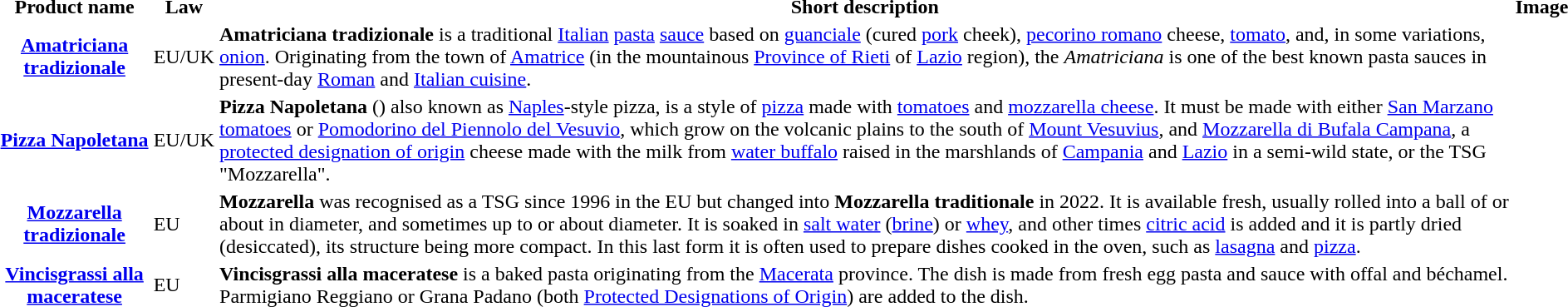<table>
<tr>
<th>Product name</th>
<th>Law</th>
<th>Short description</th>
<th>Image</th>
</tr>
<tr>
<th><a href='#'>Amatriciana tradizionale</a></th>
<td>EU/UK</td>
<td><strong>Amatriciana tradizionale</strong> is a traditional <a href='#'>Italian</a> <a href='#'>pasta</a> <a href='#'>sauce</a> based on <a href='#'>guanciale</a> (cured <a href='#'>pork</a> cheek), <a href='#'>pecorino romano</a> cheese, <a href='#'>tomato</a>, and, in some variations, <a href='#'>onion</a>. Originating from the town of <a href='#'>Amatrice</a> (in the mountainous <a href='#'>Province of Rieti</a> of <a href='#'>Lazio</a> region), the <em>Amatriciana</em> is one of the best known pasta sauces in present-day <a href='#'>Roman</a> and <a href='#'>Italian cuisine</a>.</td>
<td></td>
</tr>
<tr>
<th><a href='#'>Pizza Napoletana</a></th>
<td>EU/UK</td>
<td><strong>Pizza Napoletana</strong> () also known as <a href='#'>Naples</a>-style pizza, is a style of <a href='#'>pizza</a> made with <a href='#'>tomatoes</a> and <a href='#'>mozzarella cheese</a>. It must be made with either <a href='#'>San Marzano tomatoes</a> or <a href='#'>Pomodorino del Piennolo del Vesuvio</a>, which grow on the volcanic plains to the south of <a href='#'>Mount Vesuvius</a>, and <a href='#'>Mozzarella di Bufala Campana</a>, a <a href='#'>protected designation of origin</a> cheese made with the milk from <a href='#'>water buffalo</a> raised in the marshlands of <a href='#'>Campania</a> and <a href='#'>Lazio</a> in a semi-wild state, or the TSG "Mozzarella".</td>
<td></td>
</tr>
<tr>
<th><a href='#'>Mozzarella tradizionale</a></th>
<td>EU</td>
<td><strong>Mozzarella</strong> was recognised as a TSG since 1996 in the EU but changed into <strong>Mozzarella traditionale</strong> in 2022. It is available fresh, usually rolled into a ball of  or about  in diameter, and sometimes up to  or about  diameter. It is soaked in <a href='#'>salt water</a> (<a href='#'>brine</a>) or <a href='#'>whey</a>, and other times <a href='#'>citric acid</a> is added and it is partly dried (desiccated), its structure being more compact. In this last form it is often used to prepare dishes cooked in the oven, such as <a href='#'>lasagna</a> and <a href='#'>pizza</a>.</td>
</tr>
<tr>
<th><a href='#'>Vincisgrassi alla maceratese</a></th>
<td>EU</td>
<td><strong>Vincisgrassi alla maceratese</strong> is a baked pasta originating from the <a href='#'>Macerata</a> province. The dish is made from fresh egg pasta and sauce with offal and béchamel. Parmigiano Reggiano or Grana Padano (both <a href='#'>Protected Designations of Origin</a>) are added to the dish.</td>
<td></td>
</tr>
</table>
